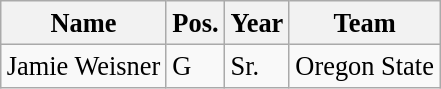<table class="wikitable sortable" style="font-size:110%;" border="1">
<tr>
<th>Name</th>
<th>Pos.</th>
<th>Year</th>
<th>Team</th>
</tr>
<tr>
<td>Jamie Weisner</td>
<td>G</td>
<td>Sr.</td>
<td>Oregon State</td>
</tr>
</table>
